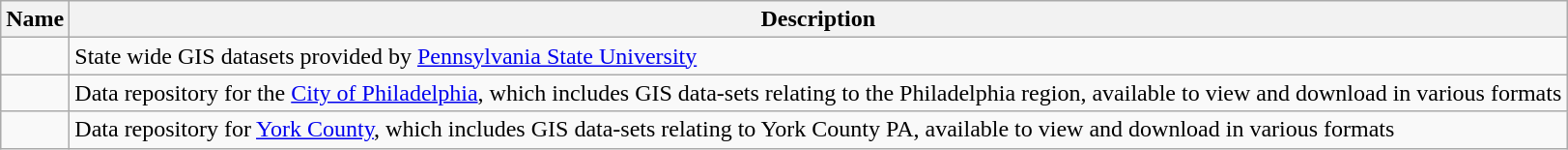<table class="wikitable sortable" style="text-align: left; color:black;">
<tr>
<th data-sort-type="text"><strong>Name</strong></th>
<th class="unsortable"><strong>Description</strong></th>
</tr>
<tr>
<td align="left"><strong></strong></td>
<td>State wide GIS datasets provided by <a href='#'>Pennsylvania State University</a></td>
</tr>
<tr>
<td align="left"><strong></strong></td>
<td>Data repository for the <a href='#'>City of Philadelphia</a>, which includes GIS data-sets relating to the Philadelphia region, available to view and download in various formats</td>
</tr>
<tr>
<td align="left"><strong></strong></td>
<td>Data repository for <a href='#'>York County</a>, which includes GIS data-sets relating to York County PA, available to view and download in various formats</td>
</tr>
</table>
